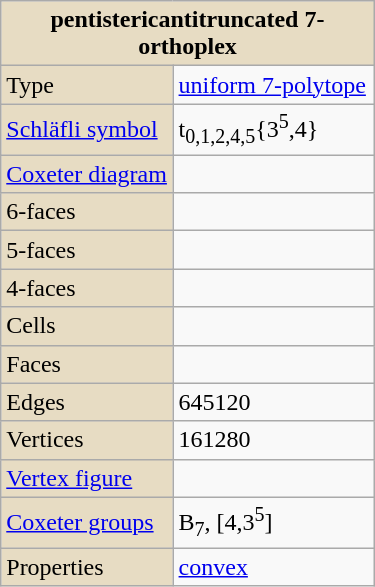<table class="wikitable" align="right" style="margin-left:10px" width="250">
<tr>
<th style="background:#e7dcc3;" colspan="2">pentistericantitruncated 7-orthoplex</th>
</tr>
<tr>
<td style="background:#e7dcc3;">Type</td>
<td><a href='#'>uniform 7-polytope</a></td>
</tr>
<tr>
<td style="background:#e7dcc3;"><a href='#'>Schläfli symbol</a></td>
<td>t<sub>0,1,2,4,5</sub>{3<sup>5</sup>,4}</td>
</tr>
<tr>
<td style="background:#e7dcc3;"><a href='#'>Coxeter diagram</a></td>
<td><br></td>
</tr>
<tr>
<td style="background:#e7dcc3;">6-faces</td>
<td></td>
</tr>
<tr>
<td style="background:#e7dcc3;">5-faces</td>
<td></td>
</tr>
<tr>
<td style="background:#e7dcc3;">4-faces</td>
<td></td>
</tr>
<tr>
<td style="background:#e7dcc3;">Cells</td>
<td></td>
</tr>
<tr>
<td style="background:#e7dcc3;">Faces</td>
<td></td>
</tr>
<tr>
<td style="background:#e7dcc3;">Edges</td>
<td>645120</td>
</tr>
<tr>
<td style="background:#e7dcc3;">Vertices</td>
<td>161280</td>
</tr>
<tr>
<td style="background:#e7dcc3;"><a href='#'>Vertex figure</a></td>
<td></td>
</tr>
<tr>
<td style="background:#e7dcc3;"><a href='#'>Coxeter groups</a></td>
<td>B<sub>7</sub>, [4,3<sup>5</sup>]</td>
</tr>
<tr>
<td style="background:#e7dcc3;">Properties</td>
<td><a href='#'>convex</a></td>
</tr>
</table>
